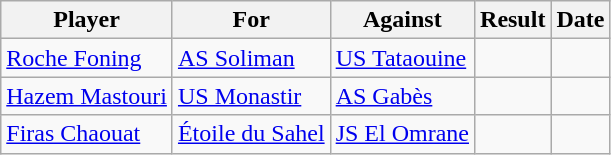<table class="wikitable sortable">
<tr>
<th>Player</th>
<th>For</th>
<th>Against</th>
<th>Result</th>
<th>Date</th>
</tr>
<tr>
<td> <a href='#'>Roche Foning</a></td>
<td><a href='#'>AS Soliman</a></td>
<td><a href='#'>US Tataouine</a></td>
<td style="text-align:center"></td>
<td></td>
</tr>
<tr>
<td> <a href='#'>Hazem Mastouri</a></td>
<td><a href='#'>US Monastir</a></td>
<td><a href='#'>AS Gabès</a></td>
<td style="text-align:center"></td>
<td></td>
</tr>
<tr>
<td> <a href='#'>Firas Chaouat</a></td>
<td><a href='#'>Étoile du Sahel</a></td>
<td><a href='#'>JS El Omrane</a></td>
<td style="text-align:center"></td>
<td></td>
</tr>
</table>
